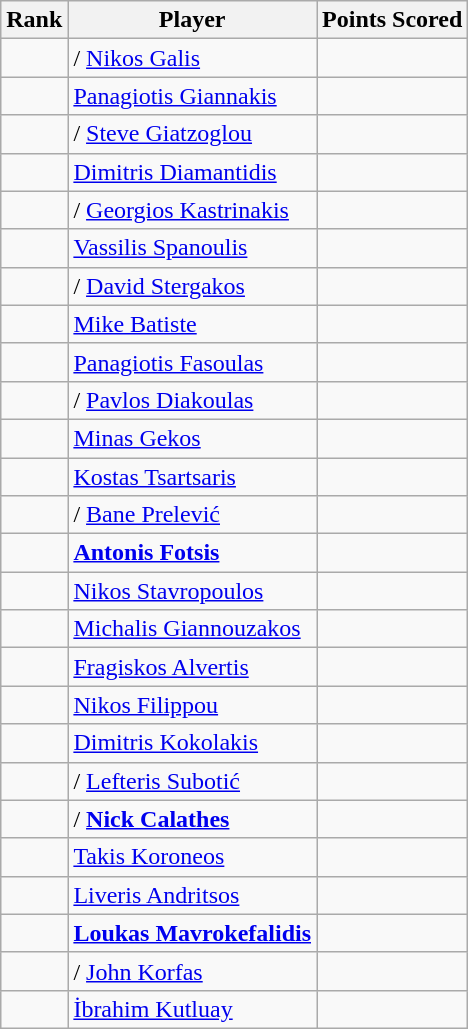<table class="wikitable">
<tr>
<th>Rank</th>
<th>Player</th>
<th>Points Scored</th>
</tr>
<tr>
<td></td>
<td>/ <a href='#'>Nikos Galis</a></td>
<td></td>
</tr>
<tr>
<td></td>
<td> <a href='#'>Panagiotis Giannakis</a></td>
<td></td>
</tr>
<tr>
<td></td>
<td>/ <a href='#'>Steve Giatzoglou</a></td>
<td></td>
</tr>
<tr>
<td></td>
<td> <a href='#'>Dimitris Diamantidis</a></td>
<td></td>
</tr>
<tr>
<td></td>
<td>/ <a href='#'>Georgios Kastrinakis</a></td>
<td></td>
</tr>
<tr>
<td></td>
<td> <a href='#'>Vassilis Spanoulis</a></td>
<td></td>
</tr>
<tr>
<td></td>
<td>/ <a href='#'>David Stergakos</a></td>
<td></td>
</tr>
<tr>
<td></td>
<td> <a href='#'>Mike Batiste</a></td>
<td></td>
</tr>
<tr>
<td></td>
<td> <a href='#'>Panagiotis Fasoulas</a></td>
<td></td>
</tr>
<tr>
<td></td>
<td>/ <a href='#'>Pavlos Diakoulas</a></td>
<td></td>
</tr>
<tr>
<td></td>
<td> <a href='#'>Minas Gekos</a></td>
<td></td>
</tr>
<tr>
<td></td>
<td> <a href='#'>Kostas Tsartsaris</a></td>
<td></td>
</tr>
<tr>
<td></td>
<td>/  <a href='#'>Bane Prelević</a></td>
<td></td>
</tr>
<tr>
<td></td>
<td> <strong><a href='#'>Antonis Fotsis</a></strong></td>
<td></td>
</tr>
<tr>
<td></td>
<td> <a href='#'>Nikos Stavropoulos</a></td>
<td></td>
</tr>
<tr>
<td></td>
<td> <a href='#'>Michalis Giannouzakos</a></td>
<td></td>
</tr>
<tr>
<td></td>
<td> <a href='#'>Fragiskos Alvertis</a></td>
<td></td>
</tr>
<tr>
<td></td>
<td> <a href='#'>Nikos Filippou</a></td>
<td></td>
</tr>
<tr>
<td></td>
<td> <a href='#'>Dimitris Kokolakis</a></td>
<td></td>
</tr>
<tr>
<td></td>
<td>/ <a href='#'>Lefteris Subotić</a></td>
<td></td>
</tr>
<tr>
<td></td>
<td>/ <strong><a href='#'>Nick Calathes</a> </strong></td>
<td></td>
</tr>
<tr>
<td></td>
<td> <a href='#'>Takis Koroneos</a></td>
<td></td>
</tr>
<tr>
<td></td>
<td> <a href='#'>Liveris Andritsos</a></td>
<td></td>
</tr>
<tr>
<td></td>
<td> <strong><a href='#'>Loukas Mavrokefalidis</a></strong></td>
<td></td>
</tr>
<tr>
<td></td>
<td>/ <a href='#'>John Korfas</a></td>
<td></td>
</tr>
<tr>
<td></td>
<td> <a href='#'>İbrahim Kutluay</a></td>
<td></td>
</tr>
</table>
